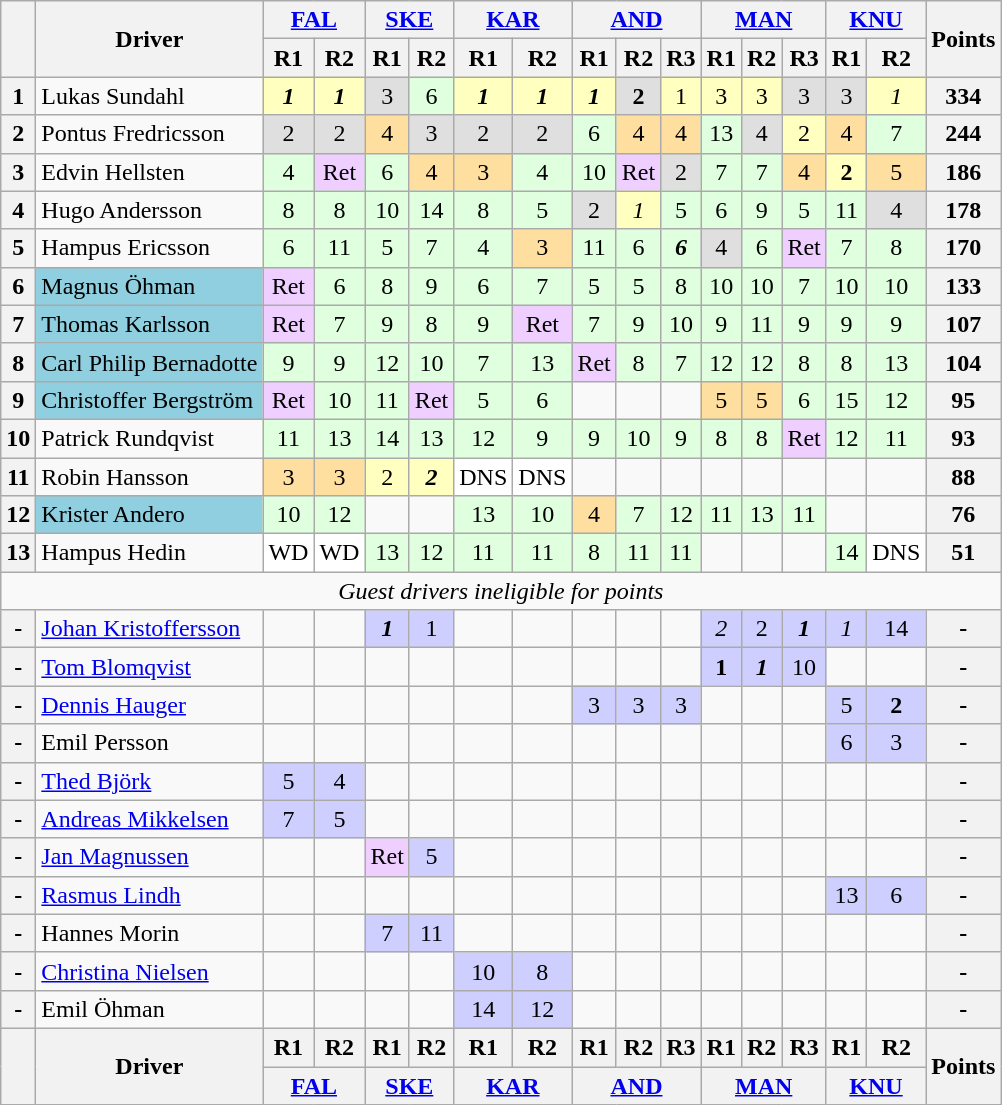<table class="wikitable" style="text-align:center;">
<tr>
<th rowspan="2"></th>
<th rowspan="2">Driver</th>
<th colspan="2"><a href='#'>FAL</a><br></th>
<th colspan="2"><a href='#'>SKE</a><br></th>
<th colspan="2"><a href='#'>KAR</a><br></th>
<th colspan="3"><a href='#'>AND</a><br></th>
<th colspan="3"><a href='#'>MAN</a><br></th>
<th colspan="2"><a href='#'>KNU</a><br></th>
<th rowspan="2">Points</th>
</tr>
<tr>
<th>R1</th>
<th>R2</th>
<th>R1</th>
<th>R2</th>
<th>R1</th>
<th>R2</th>
<th>R1</th>
<th>R2</th>
<th>R3</th>
<th>R1</th>
<th>R2</th>
<th>R3</th>
<th>R1</th>
<th>R2</th>
</tr>
<tr>
<th>1</th>
<td align="left"> Lukas Sundahl</td>
<td style="background:#ffffbf;"><strong><em>1</em></strong></td>
<td style="background:#ffffbf;"><strong><em>1</em></strong></td>
<td style="background:#dfdfdf;">3</td>
<td style="background:#dfffdf;">6</td>
<td style="background:#ffffbf;"><strong><em>1</em></strong></td>
<td style="background:#ffffbf;"><strong><em>1</em></strong></td>
<td style="background:#ffffbf;"><strong><em>1</em></strong></td>
<td style="background:#dfdfdf;"><strong>2</strong></td>
<td style="background:#ffffbf;">1</td>
<td style="background:#ffffbf;">3</td>
<td style="background:#ffffbf;">3</td>
<td style="background:#dfdfdf;">3</td>
<td style="background:#dfdfdf;">3</td>
<td style="background:#ffffbf;"><em>1</em></td>
<th>334</th>
</tr>
<tr>
<th>2</th>
<td align="left"> Pontus Fredricsson</td>
<td style="background:#dfdfdf;">2</td>
<td style="background:#dfdfdf;">2</td>
<td style="background:#ffdf9f;">4</td>
<td style="background:#dfdfdf;">3</td>
<td style="background:#dfdfdf;">2</td>
<td style="background:#dfdfdf;">2</td>
<td style="background:#dfffdf;">6</td>
<td style="background:#ffdf9f;">4</td>
<td style="background:#ffdf9f;">4</td>
<td style="background:#dfffdf;">13</td>
<td style="background:#dfdfdf;">4</td>
<td style="background:#ffffbf;">2</td>
<td style="background:#ffdf9f;">4</td>
<td style="background:#dfffdf;">7</td>
<th>244</th>
</tr>
<tr>
<th>3</th>
<td align="left"> Edvin Hellsten</td>
<td style="background:#dfffdf;">4</td>
<td style="background:#efcfff;">Ret</td>
<td style="background:#dfffdf;">6</td>
<td style="background:#ffdf9f;">4</td>
<td style="background:#ffdf9f;">3</td>
<td style="background:#dfffdf;">4</td>
<td style="background:#dfffdf;">10</td>
<td style="background:#efcfff;">Ret</td>
<td style="background:#dfdfdf;">2</td>
<td style="background:#dfffdf;">7</td>
<td style="background:#dfffdf;">7</td>
<td style="background:#ffdf9f;">4</td>
<td style="background:#ffffbf;"><strong>2</strong></td>
<td style="background:#ffdf9f;">5</td>
<th>186</th>
</tr>
<tr>
<th>4</th>
<td align="left"> Hugo Andersson</td>
<td style="background:#dfffdf;">8</td>
<td style="background:#dfffdf;">8</td>
<td style="background:#dfffdf;">10</td>
<td style="background:#dfffdf;">14</td>
<td style="background:#dfffdf;">8</td>
<td style="background:#dfffdf;">5</td>
<td style="background:#dfdfdf;">2</td>
<td style="background:#ffffbf;"><em>1</em></td>
<td style="background:#dfffdf;">5</td>
<td style="background:#dfffdf;">6</td>
<td style="background:#dfffdf;">9</td>
<td style="background:#dfffdf;">5</td>
<td style="background:#dfffdf;">11</td>
<td style="background:#dfdfdf;">4</td>
<th>178</th>
</tr>
<tr>
<th>5</th>
<td align="left"> Hampus Ericsson</td>
<td style="background:#dfffdf;">6</td>
<td style="background:#dfffdf;">11</td>
<td style="background:#dfffdf;">5</td>
<td style="background:#dfffdf;">7</td>
<td style="background:#dfffdf;">4</td>
<td style="background:#ffdf9f;">3</td>
<td style="background:#dfffdf;">11</td>
<td style="background:#dfffdf;">6</td>
<td style="background:#dfffdf;"><strong><em>6</em></strong></td>
<td style="background:#dfdfdf;">4</td>
<td style="background:#dfffdf;">6</td>
<td style="background:#efcfff;">Ret</td>
<td style="background:#dfffdf;">7</td>
<td style="background:#dfffdf;">8</td>
<th>170</th>
</tr>
<tr>
<th>6</th>
<td align="left" style="background:#8FCFDF;"> Magnus Öhman</td>
<td style="background:#efcfff;">Ret</td>
<td style="background:#dfffdf;">6</td>
<td style="background:#dfffdf;">8</td>
<td style="background:#dfffdf;">9</td>
<td style="background:#dfffdf;">6</td>
<td style="background:#dfffdf;">7</td>
<td style="background:#dfffdf;">5</td>
<td style="background:#dfffdf;">5</td>
<td style="background:#dfffdf;">8</td>
<td style="background:#dfffdf;">10</td>
<td style="background:#dfffdf;">10</td>
<td style="background:#dfffdf;">7</td>
<td style="background:#dfffdf;">10</td>
<td style="background:#dfffdf;">10</td>
<th>133</th>
</tr>
<tr>
<th>7</th>
<td align="left" style="background:#8FCFDF;"> Thomas Karlsson</td>
<td style="background:#efcfff;">Ret</td>
<td style="background:#dfffdf;">7</td>
<td style="background:#dfffdf;">9</td>
<td style="background:#dfffdf;">8</td>
<td style="background:#dfffdf;">9</td>
<td style="background:#efcfff;">Ret</td>
<td style="background:#dfffdf;">7</td>
<td style="background:#dfffdf;">9</td>
<td style="background:#dfffdf;">10</td>
<td style="background:#dfffdf;">9</td>
<td style="background:#dfffdf;">11</td>
<td style="background:#dfffdf;">9</td>
<td style="background:#dfffdf;">9</td>
<td style="background:#dfffdf;">9</td>
<th>107</th>
</tr>
<tr>
<th>8</th>
<td align="left" style="background:#8FCFDF;"> Carl Philip Bernadotte</td>
<td style="background:#dfffdf;">9</td>
<td style="background:#dfffdf;">9</td>
<td style="background:#dfffdf;">12</td>
<td style="background:#dfffdf;">10</td>
<td style="background:#dfffdf;">7</td>
<td style="background:#dfffdf;">13</td>
<td style="background:#efcfff;">Ret</td>
<td style="background:#dfffdf;">8</td>
<td style="background:#dfffdf;">7</td>
<td style="background:#dfffdf;">12</td>
<td style="background:#dfffdf;">12</td>
<td style="background:#dfffdf;">8</td>
<td style="background:#dfffdf;">8</td>
<td style="background:#dfffdf;">13</td>
<th>104</th>
</tr>
<tr>
<th>9</th>
<td align="left" style="background:#8FCFDF;"> Christoffer Bergström</td>
<td style="background:#efcfff;">Ret</td>
<td style="background:#dfffdf;">10</td>
<td style="background:#dfffdf;">11</td>
<td style="background:#efcfff;">Ret</td>
<td style="background:#dfffdf;">5</td>
<td style="background:#dfffdf;">6</td>
<td></td>
<td></td>
<td></td>
<td style="background:#ffdf9f;">5</td>
<td style="background:#ffdf9f;">5</td>
<td style="background:#dfffdf;">6</td>
<td style="background:#dfffdf;">15</td>
<td style="background:#dfffdf;">12</td>
<th>95</th>
</tr>
<tr>
<th>10</th>
<td align="left"> Patrick Rundqvist</td>
<td style="background:#dfffdf;">11</td>
<td style="background:#dfffdf;">13</td>
<td style="background:#dfffdf;">14</td>
<td style="background:#dfffdf;">13</td>
<td style="background:#dfffdf;">12</td>
<td style="background:#dfffdf;">9</td>
<td style="background:#dfffdf;">9</td>
<td style="background:#dfffdf;">10</td>
<td style="background:#dfffdf;">9</td>
<td style="background:#dfffdf;">8</td>
<td style="background:#dfffdf;">8</td>
<td style="background:#efcfff;">Ret</td>
<td style="background:#dfffdf;">12</td>
<td style="background:#dfffdf;">11</td>
<th>93</th>
</tr>
<tr>
<th>11</th>
<td align="left"> Robin Hansson</td>
<td style="background:#ffdf9f;">3</td>
<td style="background:#ffdf9f;">3</td>
<td style="background:#ffffbf;">2</td>
<td style="background:#ffffbf;"><strong><em>2</em></strong></td>
<td style="background:#ffffff;">DNS</td>
<td style="background:#ffffff;">DNS</td>
<td></td>
<td></td>
<td></td>
<td></td>
<td></td>
<td></td>
<td></td>
<td></td>
<th>88</th>
</tr>
<tr>
<th>12</th>
<td align="left" style="background:#8FCFDF;"> Krister Andero</td>
<td style="background:#dfffdf;">10</td>
<td style="background:#dfffdf;">12</td>
<td></td>
<td></td>
<td style="background:#dfffdf;">13</td>
<td style="background:#dfffdf;">10</td>
<td style="background:#ffdf9f;">4</td>
<td style="background:#dfffdf;">7</td>
<td style="background:#dfffdf;">12</td>
<td style="background:#dfffdf;">11</td>
<td style="background:#dfffdf;">13</td>
<td style="background:#dfffdf;">11</td>
<td></td>
<td></td>
<th>76</th>
</tr>
<tr>
<th>13</th>
<td align="left"> Hampus Hedin</td>
<td style="background:#ffffff;">WD</td>
<td style="background:#ffffff;">WD</td>
<td style="background:#dfffdf;">13</td>
<td style="background:#dfffdf;">12</td>
<td style="background:#dfffdf;">11</td>
<td style="background:#dfffdf;">11</td>
<td style="background:#dfffdf;">8</td>
<td style="background:#dfffdf;">11</td>
<td style="background:#dfffdf;">11</td>
<td></td>
<td></td>
<td></td>
<td style="background:#dfffdf;">14</td>
<td style="background:#ffffff;">DNS</td>
<th>51</th>
</tr>
<tr>
<td colspan="17"><em>Guest drivers ineligible for points</em></td>
</tr>
<tr>
<th>-</th>
<td align="left"> <a href='#'>Johan Kristoffersson</a></td>
<td></td>
<td></td>
<td style="background:#cfcfff;"><strong><em>1</em></strong></td>
<td style="background:#cfcfff;">1</td>
<td></td>
<td></td>
<td></td>
<td></td>
<td></td>
<td style="background:#cfcfff;"><em>2</em></td>
<td style="background:#cfcfff;">2</td>
<td style="background:#cfcfff;"><strong><em>1</em></strong></td>
<td style="background:#cfcfff;"><em>1</em></td>
<td style="background:#cfcfff;">14</td>
<th>-</th>
</tr>
<tr>
<th>-</th>
<td align="left"> <a href='#'>Tom Blomqvist</a></td>
<td></td>
<td></td>
<td></td>
<td></td>
<td></td>
<td></td>
<td></td>
<td></td>
<td></td>
<td style="background:#cfcfff;"><strong>1</strong></td>
<td style="background:#cfcfff;"><strong><em>1</em></strong></td>
<td style="background:#cfcfff;">10</td>
<td></td>
<td></td>
<th>-</th>
</tr>
<tr>
<th>-</th>
<td align="left"> <a href='#'>Dennis Hauger</a></td>
<td></td>
<td></td>
<td></td>
<td></td>
<td></td>
<td></td>
<td style="background:#cfcfff;">3</td>
<td style="background:#cfcfff;">3</td>
<td style="background:#cfcfff;">3</td>
<td></td>
<td></td>
<td></td>
<td style="background:#cfcfff;">5</td>
<td style="background:#cfcfff;"><strong>2</strong></td>
<th>-</th>
</tr>
<tr>
<th>-</th>
<td align="left"> Emil Persson</td>
<td></td>
<td></td>
<td></td>
<td></td>
<td></td>
<td></td>
<td></td>
<td></td>
<td></td>
<td></td>
<td></td>
<td></td>
<td style="background:#cfcfff;">6</td>
<td style="background:#cfcfff;">3</td>
<th>-</th>
</tr>
<tr>
<th>-</th>
<td align="left"> <a href='#'>Thed Björk</a></td>
<td style="background:#cfcfff;">5</td>
<td style="background:#cfcfff;">4</td>
<td></td>
<td></td>
<td></td>
<td></td>
<td></td>
<td></td>
<td></td>
<td></td>
<td></td>
<td></td>
<td></td>
<td></td>
<th>-</th>
</tr>
<tr>
<th>-</th>
<td align="left"> <a href='#'>Andreas Mikkelsen</a></td>
<td style="background:#cfcfff;">7</td>
<td style="background:#cfcfff;">5</td>
<td></td>
<td></td>
<td></td>
<td></td>
<td></td>
<td></td>
<td></td>
<td></td>
<td></td>
<td></td>
<td></td>
<td></td>
<th>-</th>
</tr>
<tr>
<th>-</th>
<td align="left"> <a href='#'>Jan Magnussen</a></td>
<td></td>
<td></td>
<td style="background:#efcfff;">Ret</td>
<td style="background:#cfcfff;">5</td>
<td></td>
<td></td>
<td></td>
<td></td>
<td></td>
<td></td>
<td></td>
<td></td>
<td></td>
<td></td>
<th>-</th>
</tr>
<tr>
<th>-</th>
<td align="left"> <a href='#'>Rasmus Lindh</a></td>
<td></td>
<td></td>
<td></td>
<td></td>
<td></td>
<td></td>
<td></td>
<td></td>
<td></td>
<td></td>
<td></td>
<td></td>
<td style="background:#cfcfff;">13</td>
<td style="background:#cfcfff;">6</td>
<th>-</th>
</tr>
<tr>
<th>-</th>
<td align="left"> Hannes Morin</td>
<td></td>
<td></td>
<td style="background:#cfcfff;">7</td>
<td style="background:#cfcfff;">11</td>
<td></td>
<td></td>
<td></td>
<td></td>
<td></td>
<td></td>
<td></td>
<td></td>
<td></td>
<td></td>
<th>-</th>
</tr>
<tr>
<th>-</th>
<td align="left"> <a href='#'>Christina Nielsen</a></td>
<td></td>
<td></td>
<td></td>
<td></td>
<td style="background:#cfcfff;">10</td>
<td style="background:#cfcfff;">8</td>
<td></td>
<td></td>
<td></td>
<td></td>
<td></td>
<td></td>
<td></td>
<td></td>
<th>-</th>
</tr>
<tr>
<th>-</th>
<td align="left"> Emil Öhman</td>
<td></td>
<td></td>
<td></td>
<td></td>
<td style="background:#cfcfff;">14</td>
<td style="background:#cfcfff;">12</td>
<td></td>
<td></td>
<td></td>
<td></td>
<td></td>
<td></td>
<td></td>
<td></td>
<th>-</th>
</tr>
<tr>
<th rowspan="2"></th>
<th rowspan="2">Driver</th>
<th>R1</th>
<th>R2</th>
<th>R1</th>
<th>R2</th>
<th>R1</th>
<th>R2</th>
<th>R1</th>
<th>R2</th>
<th>R3</th>
<th>R1</th>
<th>R2</th>
<th>R3</th>
<th>R1</th>
<th>R2</th>
<th rowspan="2">Points</th>
</tr>
<tr>
<th colspan="2"><a href='#'>FAL</a><br></th>
<th colspan="2"><a href='#'>SKE</a><br></th>
<th colspan="2"><a href='#'>KAR</a><br></th>
<th colspan="3"><a href='#'>AND</a><br></th>
<th colspan="3"><a href='#'>MAN</a><br></th>
<th colspan="2"><a href='#'>KNU</a><br></th>
</tr>
</table>
